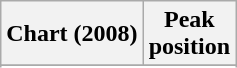<table class="wikitable sortable plainrowheaders">
<tr>
<th>Chart (2008)</th>
<th>Peak<br>position</th>
</tr>
<tr>
</tr>
<tr>
</tr>
</table>
